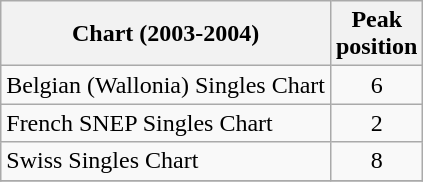<table class="wikitable sortable">
<tr>
<th>Chart (2003-2004)</th>
<th>Peak<br>position</th>
</tr>
<tr>
<td>Belgian (Wallonia) Singles Chart</td>
<td align="center">6</td>
</tr>
<tr>
<td>French SNEP Singles Chart</td>
<td align="center">2</td>
</tr>
<tr>
<td>Swiss Singles Chart</td>
<td align="center">8</td>
</tr>
<tr>
</tr>
</table>
